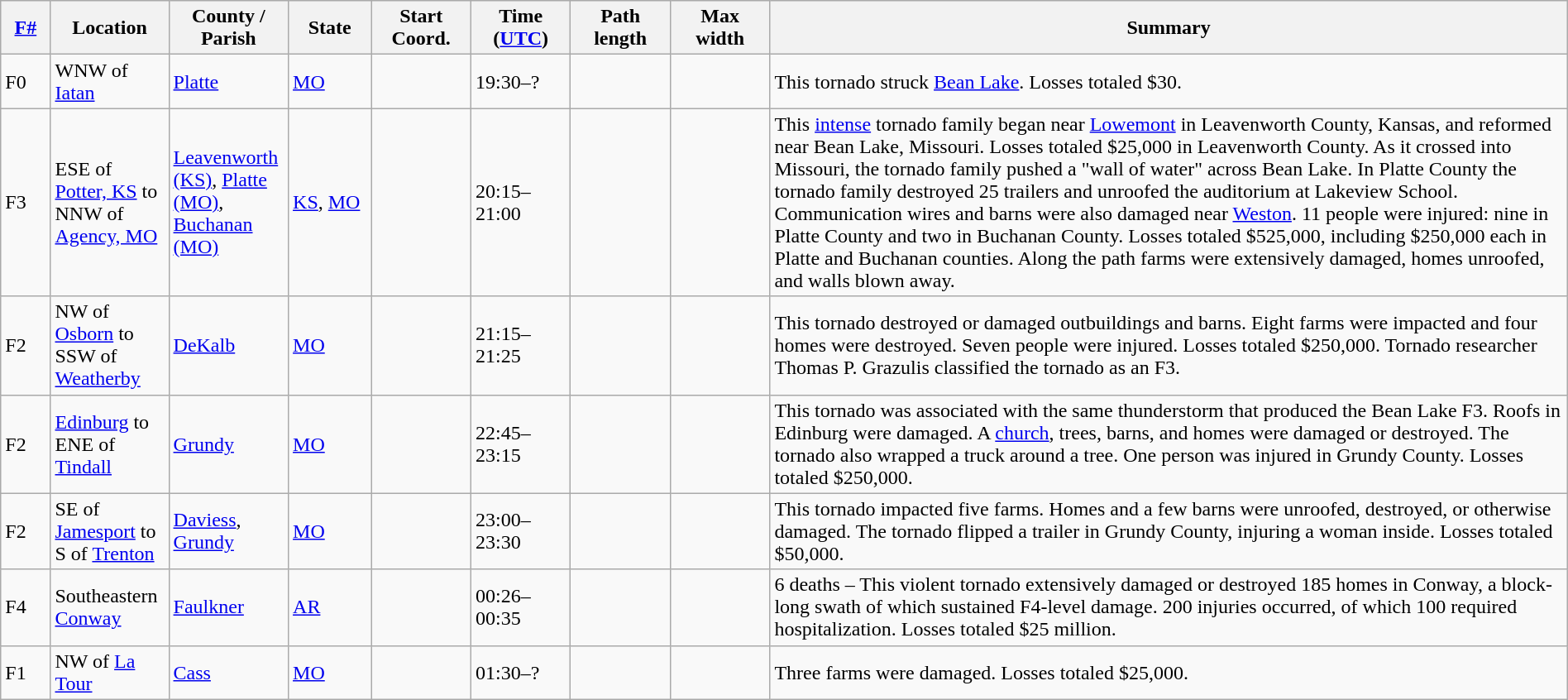<table class="wikitable sortable" style="width:100%;">
<tr>
<th scope="col"  style="width:3%; text-align:center;"><a href='#'>F#</a></th>
<th scope="col"  style="width:7%; text-align:center;" class="unsortable">Location</th>
<th scope="col"  style="width:6%; text-align:center;" class="unsortable">County / Parish</th>
<th scope="col"  style="width:5%; text-align:center;">State</th>
<th scope="col"  style="width:6%; text-align:center;">Start Coord.</th>
<th scope="col"  style="width:6%; text-align:center;">Time (<a href='#'>UTC</a>)</th>
<th scope="col"  style="width:6%; text-align:center;">Path length</th>
<th scope="col"  style="width:6%; text-align:center;">Max width</th>
<th scope="col" class="unsortable" style="width:48%; text-align:center;">Summary</th>
</tr>
<tr>
<td bgcolor=>F0</td>
<td>WNW of <a href='#'>Iatan</a></td>
<td><a href='#'>Platte</a></td>
<td><a href='#'>MO</a></td>
<td></td>
<td>19:30–?</td>
<td></td>
<td></td>
<td>This tornado struck <a href='#'>Bean Lake</a>. Losses totaled $30.</td>
</tr>
<tr>
<td bgcolor=>F3</td>
<td>ESE of <a href='#'>Potter, KS</a> to NNW of <a href='#'>Agency, MO</a></td>
<td><a href='#'>Leavenworth (KS)</a>, <a href='#'>Platte (MO)</a>, <a href='#'>Buchanan (MO)</a></td>
<td><a href='#'>KS</a>, <a href='#'>MO</a></td>
<td></td>
<td>20:15–21:00</td>
<td></td>
<td></td>
<td>This <a href='#'>intense</a> tornado family began near <a href='#'>Lowemont</a> in Leavenworth County, Kansas, and reformed near Bean Lake, Missouri. Losses totaled $25,000 in Leavenworth County. As it crossed into Missouri, the tornado family pushed a  "wall of water" across Bean Lake. In Platte County the tornado family destroyed 25 trailers and unroofed the auditorium at Lakeview School. Communication wires and barns were also damaged near <a href='#'>Weston</a>. 11 people were injured: nine in Platte County and two in Buchanan County. Losses totaled $525,000, including $250,000 each in Platte and Buchanan counties. Along the path farms were extensively damaged, homes unroofed, and walls blown away.</td>
</tr>
<tr>
<td bgcolor=>F2</td>
<td>NW of <a href='#'>Osborn</a> to SSW of <a href='#'>Weatherby</a></td>
<td><a href='#'>DeKalb</a></td>
<td><a href='#'>MO</a></td>
<td></td>
<td>21:15–21:25</td>
<td></td>
<td></td>
<td>This tornado destroyed or damaged outbuildings and barns. Eight farms were impacted and four homes were destroyed. Seven people were injured. Losses totaled $250,000. Tornado researcher Thomas P. Grazulis classified the tornado as an F3.</td>
</tr>
<tr>
<td bgcolor=>F2</td>
<td><a href='#'>Edinburg</a> to ENE of <a href='#'>Tindall</a></td>
<td><a href='#'>Grundy</a></td>
<td><a href='#'>MO</a></td>
<td></td>
<td>22:45–23:15</td>
<td></td>
<td></td>
<td>This tornado was associated with the same thunderstorm that produced the Bean Lake F3. Roofs in Edinburg were damaged. A <a href='#'>church</a>, trees, barns, and homes were damaged or destroyed. The tornado also wrapped a  truck around a tree. One person was injured in Grundy County. Losses totaled $250,000.</td>
</tr>
<tr>
<td bgcolor=>F2</td>
<td>SE of <a href='#'>Jamesport</a> to S of <a href='#'>Trenton</a></td>
<td><a href='#'>Daviess</a>, <a href='#'>Grundy</a></td>
<td><a href='#'>MO</a></td>
<td></td>
<td>23:00–23:30</td>
<td></td>
<td></td>
<td>This tornado impacted five farms. Homes and a few barns were unroofed, destroyed, or otherwise damaged. The tornado flipped a trailer in Grundy County, injuring a woman inside. Losses totaled $50,000.</td>
</tr>
<tr>
<td bgcolor=>F4</td>
<td>Southeastern <a href='#'>Conway</a></td>
<td><a href='#'>Faulkner</a></td>
<td><a href='#'>AR</a></td>
<td></td>
<td>00:26–00:35</td>
<td></td>
<td></td>
<td>6 deaths – This violent tornado extensively damaged or destroyed 185 homes in Conway, a block-long swath of which sustained F4-level damage. 200 injuries occurred, of which 100 required hospitalization. Losses totaled $25 million.</td>
</tr>
<tr>
<td bgcolor=>F1</td>
<td>NW of <a href='#'>La Tour</a></td>
<td><a href='#'>Cass</a></td>
<td><a href='#'>MO</a></td>
<td></td>
<td>01:30–?</td>
<td></td>
<td></td>
<td>Three farms were damaged. Losses totaled $25,000.</td>
</tr>
</table>
